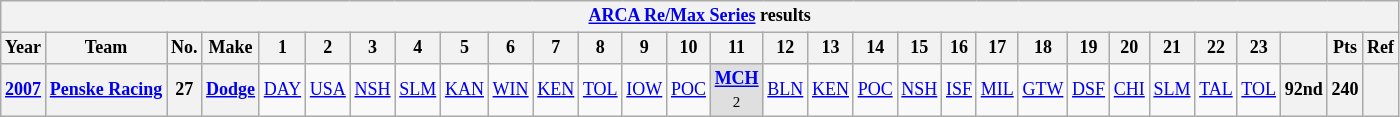<table class="wikitable" style="text-align:center; font-size:75%">
<tr>
<th colspan=45><a href='#'>ARCA Re/Max Series</a> results</th>
</tr>
<tr>
<th>Year</th>
<th>Team</th>
<th>No.</th>
<th>Make</th>
<th>1</th>
<th>2</th>
<th>3</th>
<th>4</th>
<th>5</th>
<th>6</th>
<th>7</th>
<th>8</th>
<th>9</th>
<th>10</th>
<th>11</th>
<th>12</th>
<th>13</th>
<th>14</th>
<th>15</th>
<th>16</th>
<th>17</th>
<th>18</th>
<th>19</th>
<th>20</th>
<th>21</th>
<th>22</th>
<th>23</th>
<th></th>
<th>Pts</th>
<th>Ref</th>
</tr>
<tr>
<th><a href='#'>2007</a></th>
<th nowrap><a href='#'>Penske Racing</a></th>
<th>27</th>
<th><a href='#'>Dodge</a></th>
<td><a href='#'>DAY</a></td>
<td><a href='#'>USA</a></td>
<td><a href='#'>NSH</a></td>
<td><a href='#'>SLM</a></td>
<td><a href='#'>KAN</a></td>
<td><a href='#'>WIN</a></td>
<td><a href='#'>KEN</a></td>
<td><a href='#'>TOL</a></td>
<td><a href='#'>IOW</a></td>
<td><a href='#'>POC</a></td>
<td style="background:#DFDFDF;"><strong><a href='#'>MCH</a></strong><br><small>2</small></td>
<td><a href='#'>BLN</a></td>
<td><a href='#'>KEN</a></td>
<td><a href='#'>POC</a></td>
<td><a href='#'>NSH</a></td>
<td><a href='#'>ISF</a></td>
<td><a href='#'>MIL</a></td>
<td><a href='#'>GTW</a></td>
<td><a href='#'>DSF</a></td>
<td><a href='#'>CHI</a></td>
<td><a href='#'>SLM</a></td>
<td><a href='#'>TAL</a></td>
<td><a href='#'>TOL</a></td>
<th>92nd</th>
<th>240</th>
<th></th>
</tr>
</table>
